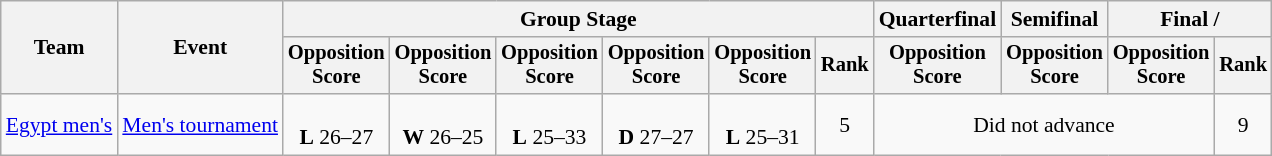<table class="wikitable" style="font-size:90%">
<tr>
<th rowspan=2>Team</th>
<th rowspan=2>Event</th>
<th colspan=6>Group Stage</th>
<th>Quarterfinal</th>
<th>Semifinal</th>
<th colspan=2>Final / </th>
</tr>
<tr style="font-size:95%">
<th>Opposition<br>Score</th>
<th>Opposition<br>Score</th>
<th>Opposition<br>Score</th>
<th>Opposition<br>Score</th>
<th>Opposition<br>Score</th>
<th>Rank</th>
<th>Opposition<br>Score</th>
<th>Opposition<br>Score</th>
<th>Opposition<br>Score</th>
<th>Rank</th>
</tr>
<tr align=center>
<td align=left><a href='#'>Egypt men's</a></td>
<td align=left><a href='#'>Men's tournament</a></td>
<td><br><strong>L</strong> 26–27</td>
<td><br><strong>W</strong> 26–25</td>
<td><br><strong>L</strong> 25–33</td>
<td><br><strong>D</strong> 27–27</td>
<td><br><strong>L</strong> 25–31</td>
<td>5</td>
<td colspan=3>Did not advance</td>
<td>9</td>
</tr>
</table>
